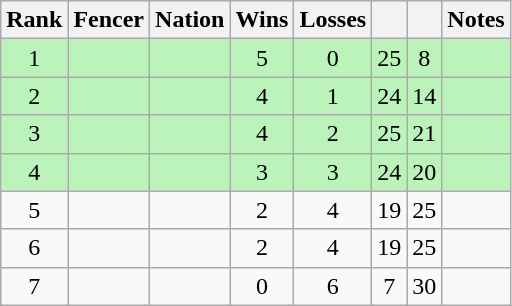<table class="wikitable sortable" style="text-align:center">
<tr>
<th>Rank</th>
<th>Fencer</th>
<th>Nation</th>
<th>Wins</th>
<th>Losses</th>
<th></th>
<th></th>
<th>Notes</th>
</tr>
<tr style="background:#bbf3bb;">
<td>1</td>
<td align=left></td>
<td align=left></td>
<td>5</td>
<td>0</td>
<td>25</td>
<td>8</td>
<td></td>
</tr>
<tr style="background:#bbf3bb;">
<td>2</td>
<td align=left></td>
<td align=left></td>
<td>4</td>
<td>1</td>
<td>24</td>
<td>14</td>
<td></td>
</tr>
<tr style="background:#bbf3bb;">
<td>3</td>
<td align=left></td>
<td align=left></td>
<td>4</td>
<td>2</td>
<td>25</td>
<td>21</td>
<td></td>
</tr>
<tr style="background:#bbf3bb;">
<td>4</td>
<td align=left></td>
<td align=left></td>
<td>3</td>
<td>3</td>
<td>24</td>
<td>20</td>
<td></td>
</tr>
<tr>
<td>5</td>
<td align=left></td>
<td align=left></td>
<td>2</td>
<td>4</td>
<td>19</td>
<td>25</td>
<td></td>
</tr>
<tr>
<td>6</td>
<td align=left></td>
<td align=left></td>
<td>2</td>
<td>4</td>
<td>19</td>
<td>25</td>
<td></td>
</tr>
<tr>
<td>7</td>
<td align=left></td>
<td align=left></td>
<td>0</td>
<td>6</td>
<td>7</td>
<td>30</td>
<td></td>
</tr>
</table>
